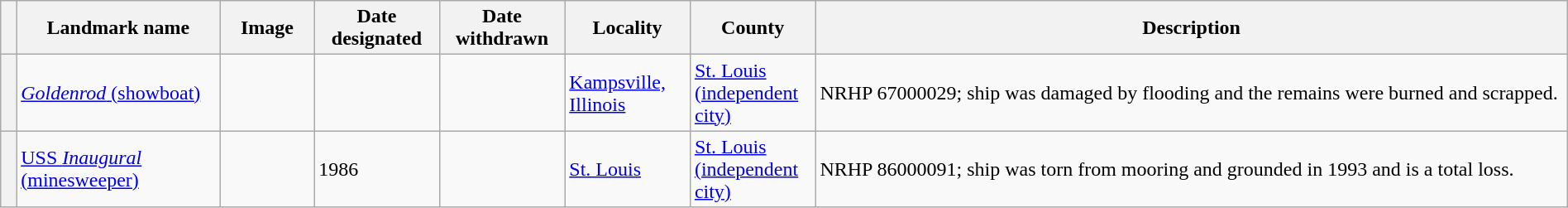<table class="wikitable" style="width:100%; margin-right:0">
<tr>
<th scope="col" width="1%" class="unsortable"></th>
<th scope="col">Landmark name</th>
<th scope="col" width="6%" class="unsortable">Image</th>
<th scope="col" date width="8%">Date designated</th>
<th scope="col" date width="8%">Date withdrawn</th>
<th scope="col" width="8%">Locality</th>
<th scope="col" width="8%">County</th>
<th scope="col" width="48%" class="unsortable">Description</th>
</tr>
<tr>
<th></th>
<td><a href='#'><em>Goldenrod</em> (showboat)</a></td>
<td></td>
<td></td>
<td></td>
<td><a href='#'>Kampsville, Illinois</a><br><small></small></td>
<td><a href='#'>St. Louis (independent city)</a></td>
<td>NRHP 67000029; ship was damaged by flooding and the remains were burned and scrapped.</td>
</tr>
<tr>
<th></th>
<td><a href='#'>USS <em>Inaugural</em> (minesweeper)</a></td>
<td></td>
<td>1986</td>
<td></td>
<td><a href='#'>St. Louis</a><br><small></small></td>
<td><a href='#'>St. Louis (independent city)</a></td>
<td>NRHP 86000091; ship was torn from mooring and grounded in 1993 and is a total loss.</td>
</tr>
</table>
